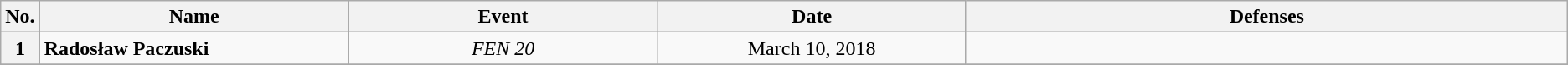<table class="wikitable">
<tr>
<th style= width:1%;">No.</th>
<th style= width:20%;">Name</th>
<th style= width:20%;">Event</th>
<th style=width:20%;">Date</th>
<th style= width:50%;">Defenses</th>
</tr>
<tr>
<th>1</th>
<td align=left> <strong>Radosław Paczuski</strong><br></td>
<td align=center><em>FEN 20</em><br></td>
<td align=center>March 10, 2018</td>
<td></td>
</tr>
<tr>
</tr>
</table>
